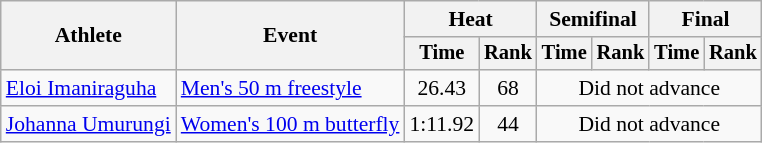<table class=wikitable style="font-size:90%">
<tr>
<th rowspan="2">Athlete</th>
<th rowspan="2">Event</th>
<th colspan="2">Heat</th>
<th colspan="2">Semifinal</th>
<th colspan="2">Final</th>
</tr>
<tr style="font-size:95%">
<th>Time</th>
<th>Rank</th>
<th>Time</th>
<th>Rank</th>
<th>Time</th>
<th>Rank</th>
</tr>
<tr align=center>
<td align=left><a href='#'>Eloi Imaniraguha</a></td>
<td align=left><a href='#'>Men's 50 m freestyle</a></td>
<td>26.43</td>
<td>68</td>
<td colspan=4>Did not advance</td>
</tr>
<tr align=center>
<td align=left><a href='#'>Johanna Umurungi</a></td>
<td align=left><a href='#'>Women's 100 m butterfly</a></td>
<td>1:11.92</td>
<td>44</td>
<td colspan=4>Did not advance</td>
</tr>
</table>
